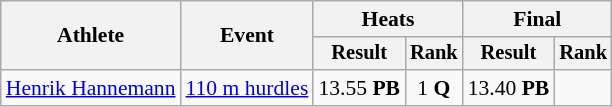<table class="wikitable" style="font-size:90%">
<tr>
<th rowspan=2>Athlete</th>
<th rowspan=2>Event</th>
<th colspan=2>Heats</th>
<th colspan=2>Final</th>
</tr>
<tr style="font-size:95%">
<th>Result</th>
<th>Rank</th>
<th>Result</th>
<th>Rank</th>
</tr>
<tr align=center>
<td align=left><a href='#'>Henrik Hannemann</a></td>
<td align=left><a href='#'>110 m hurdles</a></td>
<td>13.55 <strong>PB</strong></td>
<td>1 <strong>Q</strong></td>
<td>13.40 <strong>PB</strong></td>
<td></td>
</tr>
</table>
